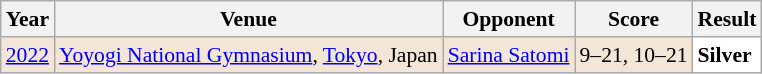<table class="sortable wikitable" style="font-size: 90%;">
<tr>
<th>Year</th>
<th>Venue</th>
<th>Opponent</th>
<th>Score</th>
<th>Result</th>
</tr>
<tr style="background:#F3E6D7">
<td align="center"><a href='#'>2022</a></td>
<td align="left"><a href='#'>Yoyogi National Gymnasium</a>, <a href='#'>Tokyo</a>, Japan</td>
<td align="left"> <a href='#'>Sarina Satomi</a></td>
<td align="left">9–21, 10–21</td>
<td style="text-align:left; background:white"> <strong>Silver</strong></td>
</tr>
</table>
